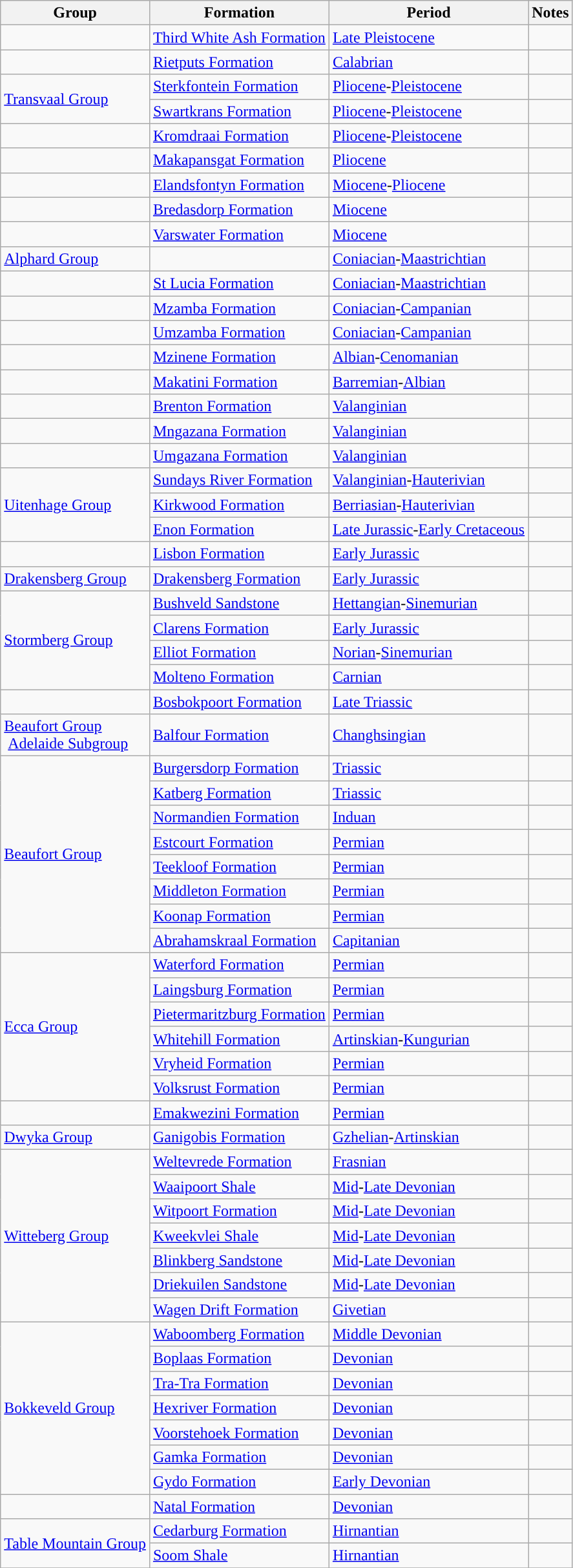<table class="wikitable sortable">
<tr>
<th>Group</th>
<th>Formation</th>
<th>Period</th>
<th class="unsortable">Notes</th>
</tr>
<tr>
<td></td>
<td><a href='#'>Third White Ash Formation</a></td>
<td style="background-color: "><a href='#'>Late Pleistocene</a></td>
<td></td>
</tr>
<tr>
<td></td>
<td><a href='#'>Rietputs Formation</a></td>
<td style="background-color: "><a href='#'>Calabrian</a></td>
<td></td>
</tr>
<tr>
<td rowspan=2><a href='#'>Transvaal Group</a></td>
<td><a href='#'>Sterkfontein Formation</a></td>
<td style="background-color: "><a href='#'>Pliocene</a>-<a href='#'>Pleistocene</a></td>
<td></td>
</tr>
<tr>
<td><a href='#'>Swartkrans Formation</a></td>
<td style="background-color: "><a href='#'>Pliocene</a>-<a href='#'>Pleistocene</a></td>
<td></td>
</tr>
<tr>
<td></td>
<td><a href='#'>Kromdraai Formation</a></td>
<td style="background-color: "><a href='#'>Pliocene</a>-<a href='#'>Pleistocene</a></td>
<td></td>
</tr>
<tr>
<td></td>
<td><a href='#'>Makapansgat Formation</a></td>
<td style="background-color: "><a href='#'>Pliocene</a></td>
<td></td>
</tr>
<tr>
<td></td>
<td><a href='#'>Elandsfontyn Formation</a></td>
<td style="background-color: "><a href='#'>Miocene</a>-<a href='#'>Pliocene</a></td>
<td></td>
</tr>
<tr>
<td></td>
<td><a href='#'>Bredasdorp Formation</a></td>
<td style="background-color: "><a href='#'>Miocene</a></td>
<td></td>
</tr>
<tr>
<td></td>
<td><a href='#'>Varswater Formation</a></td>
<td style="background-color: "><a href='#'>Miocene</a></td>
<td></td>
</tr>
<tr>
<td><a href='#'>Alphard Group</a></td>
<td></td>
<td style="background-color: "><a href='#'>Coniacian</a>-<a href='#'>Maastrichtian</a></td>
<td></td>
</tr>
<tr>
<td></td>
<td><a href='#'>St Lucia Formation</a></td>
<td style="background-color: "><a href='#'>Coniacian</a>-<a href='#'>Maastrichtian</a></td>
<td></td>
</tr>
<tr>
<td></td>
<td><a href='#'>Mzamba Formation</a></td>
<td style="background-color: "><a href='#'>Coniacian</a>-<a href='#'>Campanian</a></td>
<td></td>
</tr>
<tr>
<td></td>
<td><a href='#'>Umzamba Formation</a></td>
<td style="background-color: "><a href='#'>Coniacian</a>-<a href='#'>Campanian</a></td>
<td></td>
</tr>
<tr>
<td></td>
<td><a href='#'>Mzinene Formation</a></td>
<td style="background-color: "><a href='#'>Albian</a>-<a href='#'>Cenomanian</a></td>
<td></td>
</tr>
<tr>
<td></td>
<td><a href='#'>Makatini Formation</a></td>
<td style="background-color: "><a href='#'>Barremian</a>-<a href='#'>Albian</a></td>
<td></td>
</tr>
<tr>
<td></td>
<td><a href='#'>Brenton Formation</a></td>
<td style="background-color: "><a href='#'>Valanginian</a></td>
<td></td>
</tr>
<tr>
<td></td>
<td><a href='#'>Mngazana Formation</a></td>
<td style="background-color: "><a href='#'>Valanginian</a></td>
<td></td>
</tr>
<tr>
<td></td>
<td><a href='#'>Umgazana Formation</a></td>
<td style="background-color: "><a href='#'>Valanginian</a></td>
<td></td>
</tr>
<tr>
<td rowspan=3><a href='#'>Uitenhage Group</a></td>
<td><a href='#'>Sundays River Formation</a></td>
<td style="background-color: "><a href='#'>Valanginian</a>-<a href='#'>Hauterivian</a></td>
<td></td>
</tr>
<tr>
<td><a href='#'>Kirkwood Formation</a></td>
<td style="background-color: "><a href='#'>Berriasian</a>-<a href='#'>Hauterivian</a></td>
<td></td>
</tr>
<tr>
<td><a href='#'>Enon Formation</a></td>
<td style="background-color: "><a href='#'>Late Jurassic</a>-<a href='#'>Early Cretaceous</a></td>
<td></td>
</tr>
<tr>
<td></td>
<td><a href='#'>Lisbon Formation</a></td>
<td style="background-color: "><a href='#'>Early Jurassic</a></td>
<td></td>
</tr>
<tr>
<td><a href='#'>Drakensberg Group</a></td>
<td><a href='#'>Drakensberg Formation</a></td>
<td style="background-color: "><a href='#'>Early Jurassic</a></td>
<td></td>
</tr>
<tr>
<td rowspan=4><a href='#'>Stormberg Group</a></td>
<td><a href='#'>Bushveld Sandstone</a></td>
<td style="background-color: "><a href='#'>Hettangian</a>-<a href='#'>Sinemurian</a></td>
<td></td>
</tr>
<tr>
<td><a href='#'>Clarens Formation</a></td>
<td style="background-color: "><a href='#'>Early Jurassic</a></td>
<td></td>
</tr>
<tr>
<td><a href='#'>Elliot Formation</a></td>
<td style="background-color: "><a href='#'>Norian</a>-<a href='#'>Sinemurian</a></td>
<td></td>
</tr>
<tr>
<td><a href='#'>Molteno Formation</a></td>
<td style="background-color: "><a href='#'>Carnian</a></td>
<td></td>
</tr>
<tr>
<td></td>
<td><a href='#'>Bosbokpoort Formation</a></td>
<td style="background-color: "><a href='#'>Late Triassic</a></td>
<td></td>
</tr>
<tr>
<td><a href='#'>Beaufort Group</a><br> <a href='#'>Adelaide Subgroup</a></td>
<td><a href='#'>Balfour Formation</a></td>
<td style="background-color: "><a href='#'>Changhsingian</a></td>
<td></td>
</tr>
<tr>
<td rowspan=8><a href='#'>Beaufort Group</a></td>
<td><a href='#'>Burgersdorp Formation</a></td>
<td style="background-color: "><a href='#'>Triassic</a></td>
<td></td>
</tr>
<tr>
<td><a href='#'>Katberg Formation</a></td>
<td style="background-color: "><a href='#'>Triassic</a></td>
<td></td>
</tr>
<tr>
<td><a href='#'>Normandien Formation</a></td>
<td style="background-color: "><a href='#'>Induan</a></td>
<td></td>
</tr>
<tr>
<td><a href='#'>Estcourt Formation</a></td>
<td style="background-color: "><a href='#'>Permian</a></td>
<td></td>
</tr>
<tr>
<td><a href='#'>Teekloof Formation</a></td>
<td style="background-color: "><a href='#'>Permian</a></td>
<td></td>
</tr>
<tr>
<td><a href='#'>Middleton Formation</a></td>
<td style="background-color: "><a href='#'>Permian</a></td>
<td></td>
</tr>
<tr>
<td><a href='#'>Koonap Formation</a></td>
<td style="background-color: "><a href='#'>Permian</a></td>
<td></td>
</tr>
<tr>
<td><a href='#'>Abrahamskraal Formation</a></td>
<td style="background-color: "><a href='#'>Capitanian</a></td>
<td></td>
</tr>
<tr>
<td rowspan=6><a href='#'>Ecca Group</a></td>
<td><a href='#'>Waterford Formation</a></td>
<td style="background-color: "><a href='#'>Permian</a></td>
<td></td>
</tr>
<tr>
<td><a href='#'>Laingsburg Formation</a></td>
<td style="background-color: "><a href='#'>Permian</a></td>
<td></td>
</tr>
<tr>
<td><a href='#'>Pietermaritzburg Formation</a></td>
<td style="background-color: "><a href='#'>Permian</a></td>
<td></td>
</tr>
<tr>
<td><a href='#'>Whitehill Formation</a></td>
<td style="background-color: "><a href='#'>Artinskian</a>-<a href='#'>Kungurian</a></td>
<td></td>
</tr>
<tr>
<td><a href='#'>Vryheid Formation</a></td>
<td style="background-color: "><a href='#'>Permian</a></td>
<td></td>
</tr>
<tr>
<td><a href='#'>Volksrust Formation</a></td>
<td style="background-color: "><a href='#'>Permian</a></td>
<td></td>
</tr>
<tr>
<td></td>
<td><a href='#'>Emakwezini Formation</a></td>
<td style="background-color: "><a href='#'>Permian</a></td>
<td></td>
</tr>
<tr>
<td><a href='#'>Dwyka Group</a></td>
<td><a href='#'>Ganigobis Formation</a></td>
<td style="background-color: "><a href='#'>Gzhelian</a>-<a href='#'>Artinskian</a></td>
<td></td>
</tr>
<tr>
<td rowspan=7><a href='#'>Witteberg Group</a></td>
<td><a href='#'>Weltevrede Formation</a></td>
<td style="background-color: "><a href='#'>Frasnian</a></td>
<td></td>
</tr>
<tr>
<td><a href='#'>Waaipoort Shale</a></td>
<td style="background-color: "><a href='#'>Mid</a>-<a href='#'>Late Devonian</a></td>
<td></td>
</tr>
<tr>
<td><a href='#'>Witpoort Formation</a></td>
<td style="background-color: "><a href='#'>Mid</a>-<a href='#'>Late Devonian</a></td>
<td></td>
</tr>
<tr>
<td><a href='#'>Kweekvlei Shale</a></td>
<td style="background-color: "><a href='#'>Mid</a>-<a href='#'>Late Devonian</a></td>
<td></td>
</tr>
<tr>
<td><a href='#'>Blinkberg Sandstone</a></td>
<td style="background-color: "><a href='#'>Mid</a>-<a href='#'>Late Devonian</a></td>
<td></td>
</tr>
<tr>
<td><a href='#'>Driekuilen Sandstone</a></td>
<td style="background-color: "><a href='#'>Mid</a>-<a href='#'>Late Devonian</a></td>
<td></td>
</tr>
<tr>
<td><a href='#'>Wagen Drift Formation</a></td>
<td style="background-color: "><a href='#'>Givetian</a></td>
<td></td>
</tr>
<tr>
<td rowspan=7><a href='#'>Bokkeveld Group</a></td>
<td><a href='#'>Waboomberg Formation</a></td>
<td style="background-color: "><a href='#'>Middle Devonian</a></td>
<td></td>
</tr>
<tr>
<td><a href='#'>Boplaas Formation</a></td>
<td style="background-color: "><a href='#'>Devonian</a></td>
<td></td>
</tr>
<tr>
<td><a href='#'>Tra-Tra Formation</a></td>
<td style="background-color: "><a href='#'>Devonian</a></td>
<td></td>
</tr>
<tr>
<td><a href='#'>Hexriver Formation</a></td>
<td style="background-color: "><a href='#'>Devonian</a></td>
<td></td>
</tr>
<tr>
<td><a href='#'>Voorstehoek Formation</a></td>
<td style="background-color: "><a href='#'>Devonian</a></td>
<td></td>
</tr>
<tr>
<td><a href='#'>Gamka Formation</a></td>
<td style="background-color: "><a href='#'>Devonian</a></td>
<td></td>
</tr>
<tr>
<td><a href='#'>Gydo Formation</a></td>
<td style="background-color: "><a href='#'>Early Devonian</a></td>
<td></td>
</tr>
<tr>
<td></td>
<td><a href='#'>Natal Formation</a></td>
<td style="background-color: "><a href='#'>Devonian</a></td>
<td></td>
</tr>
<tr>
<td rowspan=2><a href='#'>Table Mountain Group</a></td>
<td><a href='#'>Cedarburg Formation</a></td>
<td style="background-color: "><a href='#'>Hirnantian</a></td>
<td></td>
</tr>
<tr>
<td><a href='#'>Soom Shale</a></td>
<td style="background-color: "><a href='#'>Hirnantian</a></td>
<td></td>
</tr>
<tr>
</tr>
</table>
